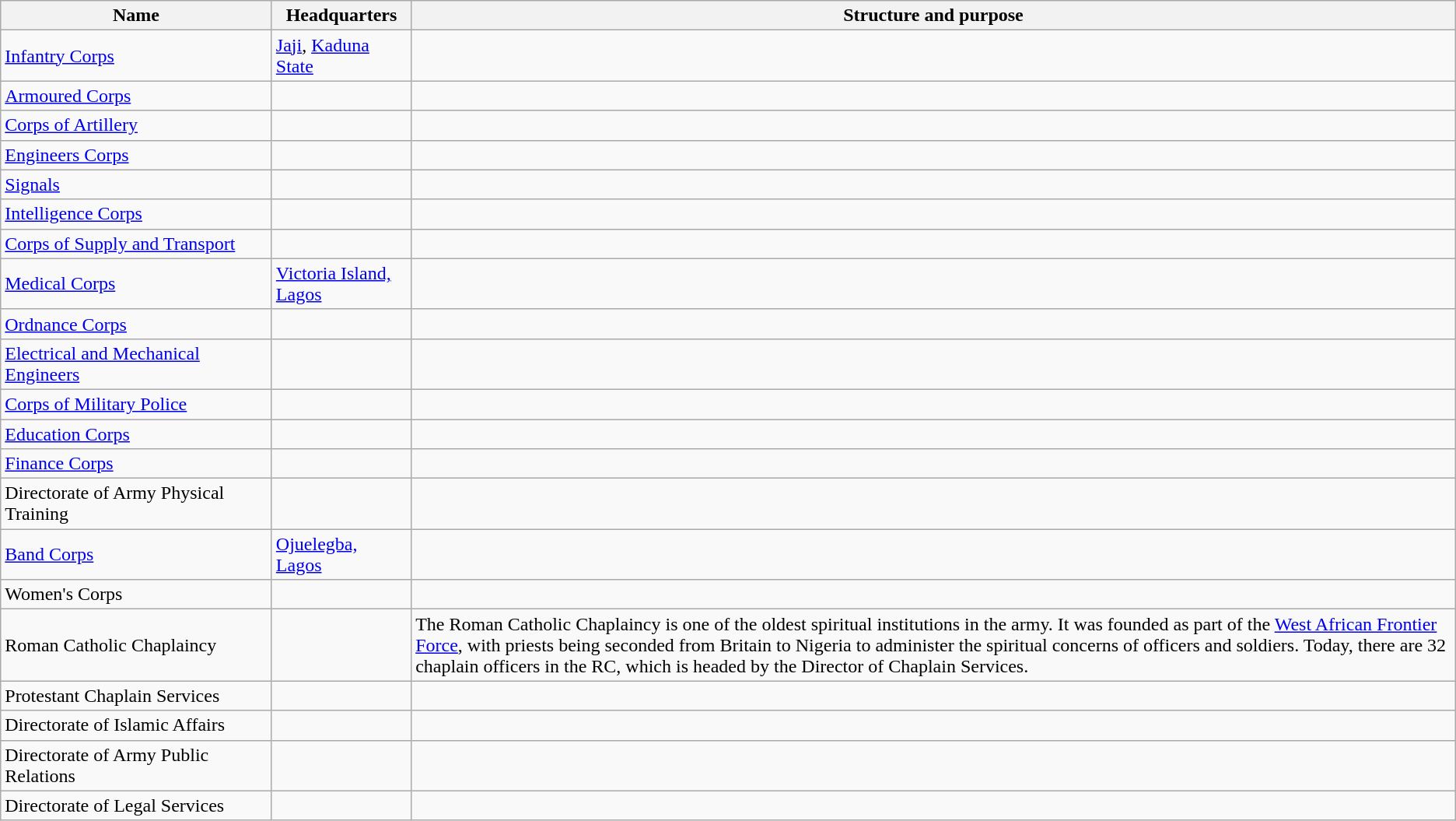<table class="wikitable">
<tr>
<th>Name</th>
<th>Headquarters</th>
<th>Structure and purpose</th>
</tr>
<tr>
<td width="225"><a href='#'>Infantry Corps</a></td>
<td><a href='#'>Jaji</a>, <a href='#'>Kaduna State</a></td>
<td></td>
</tr>
<tr>
<td><a href='#'>Armoured Corps</a></td>
<td></td>
<td></td>
</tr>
<tr>
<td><a href='#'>Corps of Artillery</a></td>
<td></td>
<td></td>
</tr>
<tr>
<td><a href='#'>Engineers Corps</a></td>
<td></td>
<td></td>
</tr>
<tr>
<td><a href='#'>Signals</a></td>
<td></td>
<td></td>
</tr>
<tr>
<td><a href='#'>Intelligence Corps</a></td>
<td></td>
<td></td>
</tr>
<tr>
<td><a href='#'>Corps of Supply and Transport</a></td>
<td></td>
<td></td>
</tr>
<tr>
<td><a href='#'>Medical Corps</a></td>
<td><a href='#'>Victoria Island, Lagos</a></td>
<td></td>
</tr>
<tr>
<td><a href='#'>Ordnance Corps</a></td>
<td></td>
<td></td>
</tr>
<tr>
<td><a href='#'>Electrical and Mechanical Engineers</a></td>
<td></td>
<td></td>
</tr>
<tr>
<td><a href='#'>Corps of Military Police</a></td>
<td></td>
<td></td>
</tr>
<tr>
<td><a href='#'>Education Corps</a></td>
<td></td>
<td></td>
</tr>
<tr>
<td><a href='#'>Finance Corps</a></td>
<td></td>
<td></td>
</tr>
<tr>
<td>Directorate of Army Physical Training</td>
<td></td>
<td></td>
</tr>
<tr>
<td><a href='#'>Band Corps</a></td>
<td><a href='#'>Ojuelegba, Lagos</a></td>
<td></td>
</tr>
<tr>
<td>Women's Corps</td>
<td></td>
<td></td>
</tr>
<tr>
<td>Roman Catholic Chaplaincy</td>
<td></td>
<td>The Roman Catholic Chaplaincy is one of the oldest spiritual institutions in the army. It was founded as part of the <a href='#'>West African Frontier Force</a>, with priests being seconded from Britain to Nigeria to administer the spiritual concerns of officers and soldiers. Today, there are 32 chaplain officers in the RC, which is headed by the Director of Chaplain Services.</td>
</tr>
<tr>
<td>Protestant Chaplain Services</td>
<td></td>
<td></td>
</tr>
<tr>
<td>Directorate of Islamic Affairs</td>
<td></td>
<td></td>
</tr>
<tr>
<td>Directorate of Army Public Relations</td>
<td></td>
<td></td>
</tr>
<tr>
<td>Directorate of Legal Services</td>
<td></td>
<td></td>
</tr>
</table>
